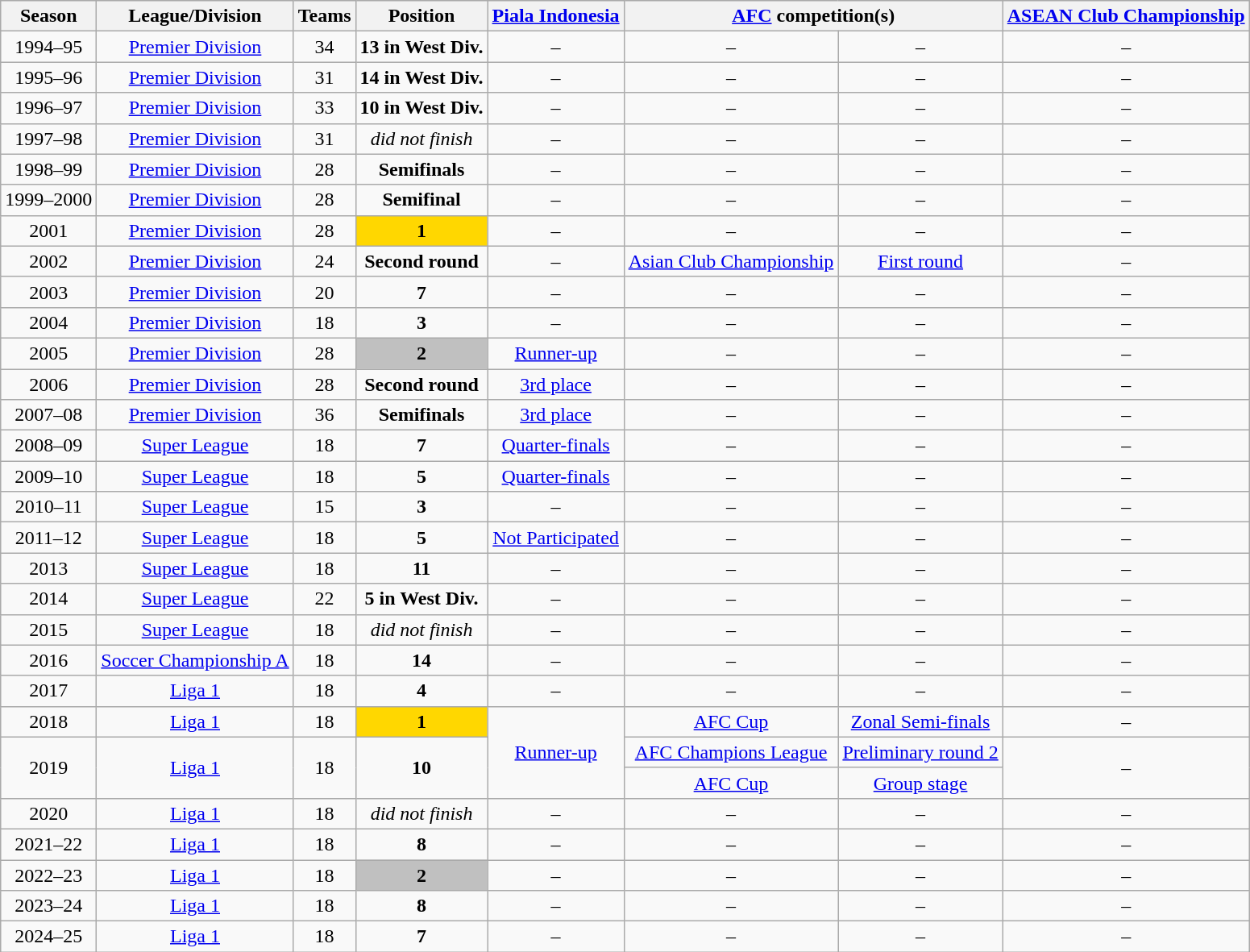<table class="wikitable" style="text-align:center">
<tr style="background:#efefef;">
<th>Season</th>
<th>League/Division</th>
<th>Teams</th>
<th>Position</th>
<th><a href='#'>Piala Indonesia</a></th>
<th colspan=2><a href='#'>AFC</a> competition(s)</th>
<th><a href='#'>ASEAN Club Championship</a></th>
</tr>
<tr>
<td>1994–95</td>
<td><a href='#'>Premier Division</a></td>
<td>34</td>
<td><strong>13 in West Div.</strong></td>
<td>–</td>
<td>–</td>
<td>–</td>
<td>–</td>
</tr>
<tr>
<td>1995–96</td>
<td><a href='#'>Premier Division</a></td>
<td>31</td>
<td><strong>14 in West Div.</strong></td>
<td>–</td>
<td>–</td>
<td>–</td>
<td>–</td>
</tr>
<tr>
<td>1996–97</td>
<td><a href='#'>Premier Division</a></td>
<td>33</td>
<td><strong>10 in West Div.</strong></td>
<td>–</td>
<td>–</td>
<td>–</td>
<td>–</td>
</tr>
<tr>
<td>1997–98</td>
<td><a href='#'>Premier Division</a></td>
<td>31</td>
<td><em>did not finish</em></td>
<td>–</td>
<td>–</td>
<td>–</td>
<td>–</td>
</tr>
<tr>
<td>1998–99</td>
<td><a href='#'>Premier Division</a></td>
<td>28</td>
<td><strong>Semifinals</strong></td>
<td>–</td>
<td>–</td>
<td>–</td>
<td>–</td>
</tr>
<tr>
<td>1999–2000</td>
<td><a href='#'>Premier Division</a></td>
<td>28</td>
<td><strong>Semifinal</strong></td>
<td>–</td>
<td>–</td>
<td>–</td>
<td>–</td>
</tr>
<tr>
<td>2001</td>
<td><a href='#'>Premier Division</a></td>
<td>28</td>
<td style="background:gold;"><strong>1</strong></td>
<td>–</td>
<td>–</td>
<td>–</td>
<td>–</td>
</tr>
<tr>
<td>2002</td>
<td><a href='#'>Premier Division</a></td>
<td>24</td>
<td><strong>Second round</strong></td>
<td>–</td>
<td><a href='#'>Asian Club Championship</a></td>
<td><a href='#'>First round</a></td>
<td>–</td>
</tr>
<tr>
<td>2003</td>
<td><a href='#'>Premier Division</a></td>
<td>20</td>
<td><strong>7</strong></td>
<td>–</td>
<td>–</td>
<td>–</td>
<td>–</td>
</tr>
<tr>
<td>2004</td>
<td><a href='#'>Premier Division</a></td>
<td>18</td>
<td><strong>3</strong></td>
<td>–</td>
<td>–</td>
<td>–</td>
<td>–</td>
</tr>
<tr>
<td>2005</td>
<td><a href='#'>Premier Division</a></td>
<td>28</td>
<td style="background:silver;"><strong>2</strong></td>
<td><a href='#'>Runner-up</a></td>
<td>–</td>
<td>–</td>
<td>–</td>
</tr>
<tr>
<td>2006</td>
<td><a href='#'>Premier Division</a></td>
<td>28</td>
<td><strong>Second round</strong></td>
<td><a href='#'>3rd place</a></td>
<td>–</td>
<td>–</td>
<td>–</td>
</tr>
<tr>
<td>2007–08</td>
<td><a href='#'>Premier Division</a></td>
<td>36</td>
<td><strong>Semifinals</strong></td>
<td><a href='#'>3rd place</a></td>
<td>–</td>
<td>–</td>
<td>–</td>
</tr>
<tr>
<td>2008–09</td>
<td><a href='#'>Super League</a></td>
<td>18</td>
<td><strong>7</strong></td>
<td><a href='#'>Quarter-finals</a></td>
<td>–</td>
<td>–</td>
<td>–</td>
</tr>
<tr>
<td>2009–10</td>
<td><a href='#'>Super League</a></td>
<td>18</td>
<td><strong>5</strong></td>
<td><a href='#'>Quarter-finals</a></td>
<td>–</td>
<td>–</td>
<td>–</td>
</tr>
<tr>
<td>2010–11</td>
<td><a href='#'>Super League</a></td>
<td>15</td>
<td><strong>3</strong></td>
<td>–</td>
<td>–</td>
<td>–</td>
<td>–</td>
</tr>
<tr>
<td>2011–12</td>
<td><a href='#'>Super League</a></td>
<td>18</td>
<td><strong>5</strong></td>
<td><a href='#'>Not Participated</a></td>
<td>–</td>
<td>–</td>
<td>–</td>
</tr>
<tr>
<td>2013</td>
<td><a href='#'>Super League</a></td>
<td>18</td>
<td><strong>11</strong></td>
<td>–</td>
<td>–</td>
<td>–</td>
<td>–</td>
</tr>
<tr>
<td>2014</td>
<td><a href='#'>Super League</a></td>
<td>22</td>
<td><strong>5 in West Div.</strong></td>
<td>–</td>
<td>–</td>
<td>–</td>
<td>–</td>
</tr>
<tr>
<td>2015</td>
<td><a href='#'>Super League</a></td>
<td>18</td>
<td><em>did not finish</em></td>
<td>–</td>
<td>–</td>
<td>–</td>
<td>–</td>
</tr>
<tr>
<td>2016</td>
<td><a href='#'>Soccer Championship A</a></td>
<td>18</td>
<td><strong>14</strong></td>
<td>–</td>
<td>–</td>
<td>–</td>
<td>–</td>
</tr>
<tr>
<td>2017</td>
<td><a href='#'>Liga 1</a></td>
<td>18</td>
<td><strong>4</strong></td>
<td>–</td>
<td>–</td>
<td>–</td>
<td>–</td>
</tr>
<tr>
<td>2018</td>
<td><a href='#'>Liga 1</a></td>
<td>18</td>
<td style="background:gold;"><strong>1</strong></td>
<td rowspan="3"><a href='#'>Runner-up</a></td>
<td><a href='#'>AFC Cup</a></td>
<td><a href='#'>Zonal Semi-finals</a></td>
<td>–</td>
</tr>
<tr>
<td rowspan="2">2019</td>
<td rowspan="2"><a href='#'>Liga 1</a></td>
<td rowspan="2">18</td>
<td rowspan="2"><strong>10</strong></td>
<td><a href='#'>AFC Champions League</a></td>
<td><a href='#'>Preliminary round 2</a></td>
<td rowspan="2">–</td>
</tr>
<tr>
<td><a href='#'>AFC Cup</a></td>
<td><a href='#'>Group stage</a></td>
</tr>
<tr>
<td>2020</td>
<td><a href='#'>Liga 1</a></td>
<td>18</td>
<td><em>did not finish</em></td>
<td>–</td>
<td>–</td>
<td>–</td>
<td>–</td>
</tr>
<tr>
<td>2021–22</td>
<td><a href='#'>Liga 1</a></td>
<td>18</td>
<td><strong>8</strong></td>
<td>–</td>
<td>–</td>
<td>–</td>
<td>–</td>
</tr>
<tr>
<td>2022–23</td>
<td><a href='#'>Liga 1</a></td>
<td>18</td>
<td style="background:silver;"><strong>2</strong></td>
<td>–</td>
<td>–</td>
<td>–</td>
<td>–</td>
</tr>
<tr>
<td>2023–24</td>
<td><a href='#'>Liga 1</a></td>
<td>18</td>
<td><strong>8</strong></td>
<td>–</td>
<td>–</td>
<td>–</td>
<td>–</td>
</tr>
<tr>
<td>2024–25</td>
<td><a href='#'>Liga 1</a></td>
<td>18</td>
<td><strong>7</strong></td>
<td>–</td>
<td>–</td>
<td>–</td>
<td>–</td>
</tr>
</table>
